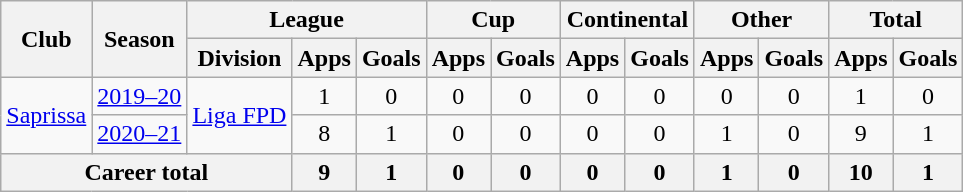<table class="wikitable" style="text-align: center">
<tr>
<th rowspan="2">Club</th>
<th rowspan="2">Season</th>
<th colspan="3">League</th>
<th colspan="2">Cup</th>
<th colspan="2">Continental</th>
<th colspan="2">Other</th>
<th colspan="2">Total</th>
</tr>
<tr>
<th>Division</th>
<th>Apps</th>
<th>Goals</th>
<th>Apps</th>
<th>Goals</th>
<th>Apps</th>
<th>Goals</th>
<th>Apps</th>
<th>Goals</th>
<th>Apps</th>
<th>Goals</th>
</tr>
<tr>
<td rowspan="2"><a href='#'>Saprissa</a></td>
<td><a href='#'>2019–20</a></td>
<td rowspan="2"><a href='#'>Liga FPD</a></td>
<td>1</td>
<td>0</td>
<td>0</td>
<td>0</td>
<td>0</td>
<td>0</td>
<td>0</td>
<td>0</td>
<td>1</td>
<td>0</td>
</tr>
<tr>
<td><a href='#'>2020–21</a></td>
<td>8</td>
<td>1</td>
<td>0</td>
<td>0</td>
<td>0</td>
<td>0</td>
<td>1</td>
<td>0</td>
<td>9</td>
<td>1</td>
</tr>
<tr>
<th colspan="3"><strong>Career total</strong></th>
<th>9</th>
<th>1</th>
<th>0</th>
<th>0</th>
<th>0</th>
<th>0</th>
<th>1</th>
<th>0</th>
<th>10</th>
<th>1</th>
</tr>
</table>
